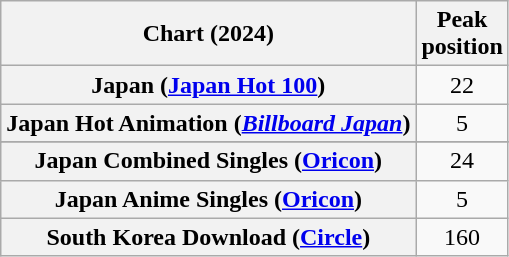<table class="wikitable sortable plainrowheaders" style="text-align:center">
<tr>
<th scope="col">Chart (2024)</th>
<th scope="col">Peak<br>position</th>
</tr>
<tr>
<th scope="row">Japan (<a href='#'>Japan Hot 100</a>)</th>
<td>22</td>
</tr>
<tr>
<th scope="row">Japan Hot Animation (<em><a href='#'>Billboard Japan</a></em>)</th>
<td>5</td>
</tr>
<tr>
</tr>
<tr>
<th scope="row">Japan Combined Singles (<a href='#'>Oricon</a>)</th>
<td>24</td>
</tr>
<tr>
<th scope="row">Japan Anime Singles (<a href='#'>Oricon</a>)</th>
<td>5</td>
</tr>
<tr>
<th scope="row">South Korea Download (<a href='#'>Circle</a>)</th>
<td>160</td>
</tr>
</table>
